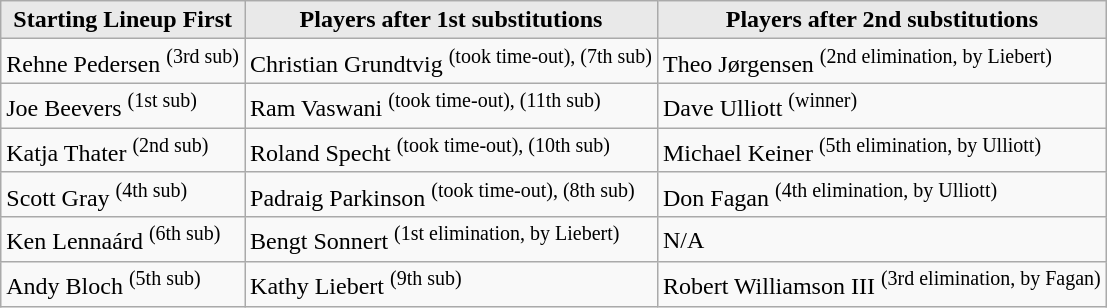<table class="wikitable">
<tr>
<th style="background: #E9E9E9;">Starting Lineup First</th>
<th style="background: #E9E9E9;">Players after 1st substitutions</th>
<th style="background: #E9E9E9;">Players after 2nd substitutions</th>
</tr>
<tr>
<td> Rehne Pedersen <sup>(3rd sub)</sup></td>
<td> Christian Grundtvig <sup>(took time-out), (7th sub)</sup></td>
<td> Theo Jørgensen <sup>(2nd elimination, by Liebert)</sup></td>
</tr>
<tr>
<td> Joe Beevers <sup>(1st sub)</sup></td>
<td> Ram Vaswani <sup>(took time-out), (11th sub)</sup></td>
<td> Dave Ulliott <sup>(winner)</sup></td>
</tr>
<tr>
<td> Katja Thater <sup>(2nd sub)</sup></td>
<td> Roland Specht <sup>(took time-out), (10th sub)</sup></td>
<td> Michael Keiner <sup>(5th elimination, by Ulliott)</sup></td>
</tr>
<tr>
<td> Scott Gray <sup>(4th sub)</sup></td>
<td> Padraig Parkinson <sup>(took time-out), (8th sub)</sup></td>
<td> Don Fagan <sup>(4th elimination, by Ulliott)</sup></td>
</tr>
<tr>
<td> Ken Lennaárd <sup>(6th sub)</sup></td>
<td> Bengt Sonnert <sup>(1st elimination, by Liebert)</sup></td>
<td>N/A</td>
</tr>
<tr>
<td> Andy Bloch <sup>(5th sub)</sup></td>
<td> Kathy Liebert <sup>(9th sub)</sup></td>
<td> Robert Williamson III <sup>(3rd elimination, by Fagan)</sup></td>
</tr>
</table>
